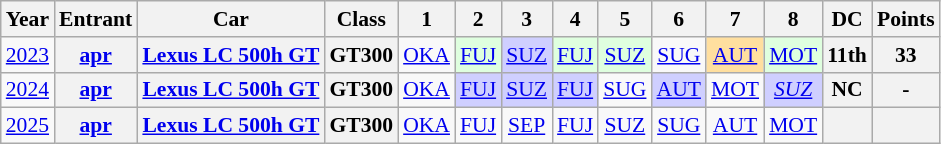<table class="wikitable" style="text-align:center; font-size:90%">
<tr>
<th>Year</th>
<th>Entrant</th>
<th>Car</th>
<th>Class</th>
<th>1</th>
<th>2</th>
<th>3</th>
<th>4</th>
<th>5</th>
<th>6</th>
<th>7</th>
<th>8</th>
<th>DC</th>
<th>Points</th>
</tr>
<tr>
<td><a href='#'>2023</a></td>
<th><a href='#'>apr</a></th>
<th><a href='#'>Lexus LC 500h GT</a></th>
<th>GT300</th>
<td style="background:#;"><a href='#'>OKA</a><br></td>
<td style="background:#DFFFDF;"><a href='#'>FUJ</a><br></td>
<td style="background:#CFCFFF;"><a href='#'>SUZ</a><br></td>
<td style="background:#DFFFDF;"><a href='#'>FUJ</a><br></td>
<td style="background:#DFFFDF;"><a href='#'>SUZ</a><br></td>
<td style="background:#;"><a href='#'>SUG</a><br></td>
<td style="background:#FFDF9F;"><a href='#'>AUT</a><br></td>
<td style="background:#DFFFDF;"><a href='#'>MOT</a><br></td>
<th>11th</th>
<th>33</th>
</tr>
<tr>
<td><a href='#'>2024</a></td>
<th><a href='#'>apr</a></th>
<th><a href='#'>Lexus LC 500h GT</a></th>
<th>GT300</th>
<td style="background:#;"><a href='#'>OKA</a><br></td>
<td style="background:#CFCFFF;"><a href='#'>FUJ</a><br></td>
<td style="background:#CFCFFF;"><a href='#'>SUZ</a><br></td>
<td style="background:#CFCFFF;"><a href='#'>FUJ</a><br></td>
<td style="background:#;"><a href='#'>SUG</a><br></td>
<td style="background:#CFCFFF;"><a href='#'>AUT</a><br></td>
<td style="background:#;"><a href='#'>MOT</a><br></td>
<td style="background:#CFCFFF;"><em><a href='#'>SUZ</a><br></em></td>
<th>NC</th>
<th>-</th>
</tr>
<tr>
<td><a href='#'>2025</a></td>
<th><a href='#'>apr</a></th>
<th><a href='#'>Lexus LC 500h GT</a></th>
<th>GT300</th>
<td style="background:#;"><a href='#'>OKA</a><br></td>
<td style="background:#;"><a href='#'>FUJ</a><br></td>
<td style="background:#;"><a href='#'>SEP</a><br></td>
<td style="background:#;"><a href='#'>FUJ</a><br></td>
<td style="background:#;"><a href='#'>SUZ</a><br></td>
<td style="background:#;"><a href='#'>SUG</a><br></td>
<td style="background:#;"><a href='#'>AUT</a><br></td>
<td style="background:#;"><a href='#'>MOT</a><br></td>
<th></th>
<th></th>
</tr>
</table>
